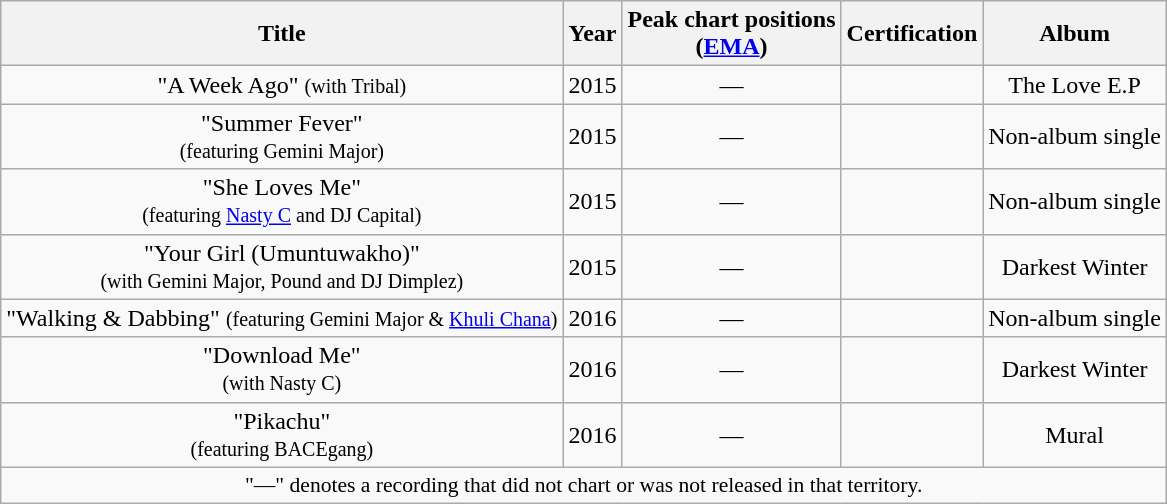<table class="wikitable plainrowheaders" style="text-align:center;">
<tr>
<th>Title</th>
<th>Year</th>
<th>Peak chart positions<br>(<a href='#'>EMA</a>)</th>
<th>Certification</th>
<th>Album</th>
</tr>
<tr>
<td>"A Week Ago" <small>(with Tribal)</small></td>
<td>2015</td>
<td>—</td>
<td></td>
<td>The Love E.P</td>
</tr>
<tr>
<td>"Summer Fever"<br><small>(featuring Gemini Major)</small></td>
<td>2015</td>
<td>—</td>
<td></td>
<td>Non-album single</td>
</tr>
<tr>
<td>"She Loves Me"<br><small>(featuring <a href='#'>Nasty C</a> and DJ Capital)</small></td>
<td>2015</td>
<td>—</td>
<td></td>
<td>Non-album single</td>
</tr>
<tr>
<td>"Your Girl (Umuntuwakho)"<br><small>(with Gemini Major, Pound and DJ Dimplez)</small></td>
<td>2015</td>
<td>—</td>
<td></td>
<td>Darkest Winter</td>
</tr>
<tr>
<td>"Walking & Dabbing" <small> (featuring Gemini Major & <a href='#'>Khuli Chana</a>)</small></td>
<td>2016</td>
<td>—</td>
<td></td>
<td>Non-album single</td>
</tr>
<tr>
<td>"Download Me"<br><small>(with Nasty C)</small></td>
<td>2016</td>
<td>—</td>
<td></td>
<td>Darkest Winter</td>
</tr>
<tr>
<td>"Pikachu"<br><small>(featuring BACEgang)</small></td>
<td>2016</td>
<td>—</td>
<td></td>
<td>Mural</td>
</tr>
<tr>
<td colspan="14" style="font-size:90%">"—" denotes a recording that did not chart or was not released in that territory.</td>
</tr>
</table>
